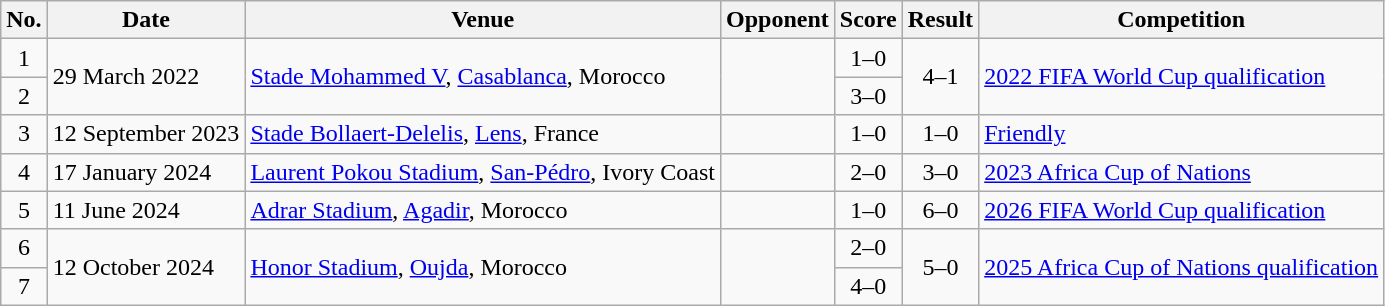<table class="wikitable sortable">
<tr>
<th scope="col">No.</th>
<th scope="col">Date</th>
<th scope="col">Venue</th>
<th scope="col">Opponent</th>
<th scope="col">Score</th>
<th scope="col">Result</th>
<th scope="col">Competition</th>
</tr>
<tr>
<td align="center">1</td>
<td rowspan="2">29 March 2022</td>
<td rowspan="2"><a href='#'>Stade Mohammed V</a>, <a href='#'>Casablanca</a>, Morocco</td>
<td rowspan="2"></td>
<td align="center">1–0</td>
<td rowspan="2" style="text-align:center">4–1</td>
<td rowspan="2"><a href='#'>2022 FIFA World Cup qualification</a></td>
</tr>
<tr>
<td align="center">2</td>
<td align="center">3–0</td>
</tr>
<tr>
<td align="center">3</td>
<td>12 September 2023</td>
<td><a href='#'>Stade Bollaert-Delelis</a>, <a href='#'>Lens</a>, France</td>
<td></td>
<td align="center">1–0</td>
<td align="center">1–0</td>
<td><a href='#'>Friendly</a></td>
</tr>
<tr>
<td align="center">4</td>
<td>17 January 2024</td>
<td><a href='#'>Laurent Pokou Stadium</a>, <a href='#'>San-Pédro</a>, Ivory Coast</td>
<td></td>
<td align="center">2–0</td>
<td align="center">3–0</td>
<td><a href='#'>2023 Africa Cup of Nations</a></td>
</tr>
<tr>
<td align="center">5</td>
<td>11 June 2024</td>
<td><a href='#'>Adrar Stadium</a>, <a href='#'>Agadir</a>, Morocco</td>
<td></td>
<td align="center">1–0</td>
<td align="center">6–0</td>
<td><a href='#'>2026 FIFA World Cup qualification</a></td>
</tr>
<tr>
<td align="center">6</td>
<td rowspan="2">12 October 2024</td>
<td rowspan="2"><a href='#'>Honor Stadium</a>, <a href='#'>Oujda</a>, Morocco</td>
<td rowspan="2"></td>
<td align="center">2–0</td>
<td align="center" rowspan="2">5–0</td>
<td rowspan="2"><a href='#'>2025 Africa Cup of Nations qualification</a></td>
</tr>
<tr>
<td align="center">7</td>
<td align="center">4–0</td>
</tr>
</table>
